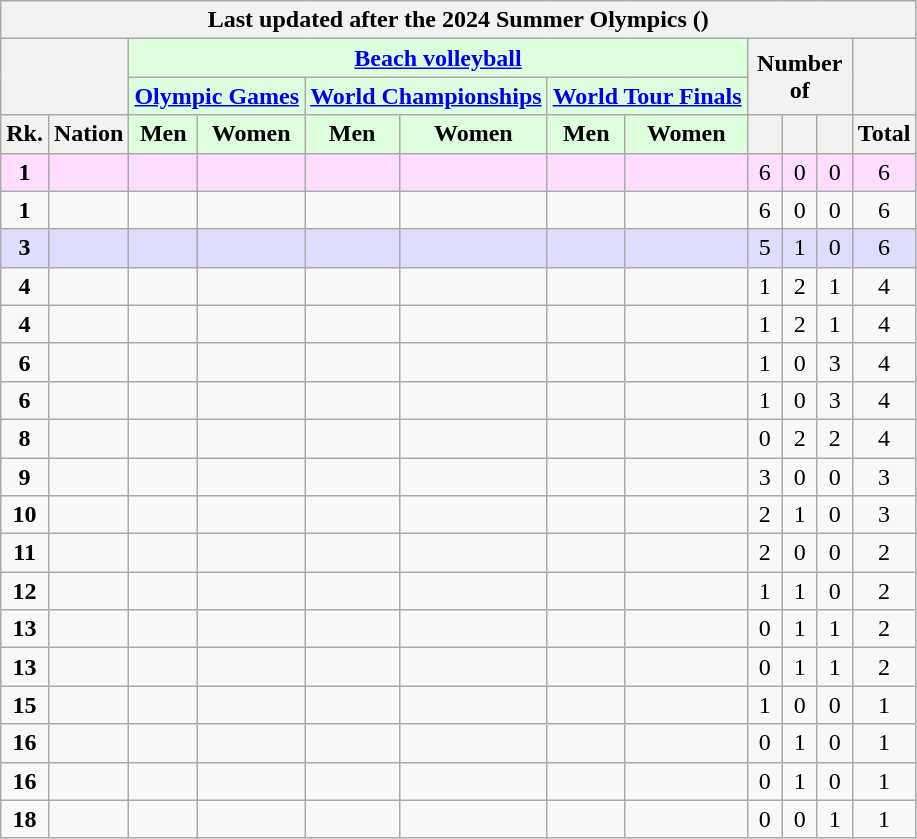<table class="wikitable" style="margin-top:0em; text-align:center; font-size:100%;">
<tr>
<th colspan="12">Last updated after the 2024 Summer Olympics ()</th>
</tr>
<tr>
<th rowspan="2" colspan="2"></th>
<th colspan="6" style="background:#dfd;"><a href='#'>Beach volleyball</a></th>
<th rowspan="2" colspan="3">Number of</th>
<th rowspan="2"></th>
</tr>
<tr>
<th colspan="2" style="background:#dfd;"><a href='#'>Olympic Games</a></th>
<th colspan="2" style="background:#dfd;"><a href='#'>World Championships</a></th>
<th colspan="2" style="background:#dfd;"><a href='#'>World Tour Finals</a></th>
</tr>
<tr>
<th style="width:1em;">Rk.</th>
<th>Nation</th>
<th style="background:#dfd;">Men</th>
<th style="background:#dfd;">Women</th>
<th style="background:#dfd;">Men</th>
<th style="background:#dfd;">Women</th>
<th style="background:#dfd;">Men</th>
<th style="background:#dfd;">Women</th>
<th style="width:1em;"></th>
<th style="width:1em;"></th>
<th style="width:1em;"></th>
<th style="width:1em;">Total</th>
</tr>
<tr style="background: #fdf;">
<td><strong>1</strong></td>
<td style="text-align:left;"></td>
<td></td>
<td></td>
<td></td>
<td></td>
<td></td>
<td></td>
<td>6</td>
<td>0</td>
<td>0</td>
<td>6</td>
</tr>
<tr>
<td><strong>1</strong></td>
<td style="text-align:left;"></td>
<td></td>
<td></td>
<td></td>
<td></td>
<td></td>
<td></td>
<td>6</td>
<td>0</td>
<td>0</td>
<td>6</td>
</tr>
<tr style="background: #ddf;">
<td><strong>3</strong></td>
<td style="text-align:left;"></td>
<td></td>
<td></td>
<td></td>
<td></td>
<td></td>
<td></td>
<td>5</td>
<td>1</td>
<td>0</td>
<td>6</td>
</tr>
<tr>
<td><strong>4</strong></td>
<td style="text-align:left;"></td>
<td></td>
<td></td>
<td></td>
<td></td>
<td></td>
<td></td>
<td>1</td>
<td>2</td>
<td>1</td>
<td>4</td>
</tr>
<tr>
<td><strong>4</strong></td>
<td style="text-align:left;"></td>
<td></td>
<td></td>
<td></td>
<td></td>
<td></td>
<td></td>
<td>1</td>
<td>2</td>
<td>1</td>
<td>4</td>
</tr>
<tr>
<td><strong>6</strong></td>
<td style="text-align:left;"></td>
<td></td>
<td></td>
<td></td>
<td></td>
<td></td>
<td></td>
<td>1</td>
<td>0</td>
<td>3</td>
<td>4</td>
</tr>
<tr>
<td><strong>6</strong></td>
<td style="text-align:left;"></td>
<td></td>
<td></td>
<td></td>
<td></td>
<td></td>
<td></td>
<td>1</td>
<td>0</td>
<td>3</td>
<td>4</td>
</tr>
<tr>
<td><strong>8</strong></td>
<td style="text-align:left;"></td>
<td></td>
<td></td>
<td></td>
<td></td>
<td></td>
<td></td>
<td>0</td>
<td>2</td>
<td>2</td>
<td>4</td>
</tr>
<tr>
<td><strong>9</strong></td>
<td style="text-align:left;"></td>
<td></td>
<td></td>
<td></td>
<td></td>
<td></td>
<td></td>
<td>3</td>
<td>0</td>
<td>0</td>
<td>3</td>
</tr>
<tr>
<td><strong>10</strong></td>
<td style="text-align:left;"></td>
<td></td>
<td></td>
<td></td>
<td></td>
<td></td>
<td></td>
<td>2</td>
<td>1</td>
<td>0</td>
<td>3</td>
</tr>
<tr>
<td><strong>11</strong></td>
<td style="text-align:left;"></td>
<td></td>
<td></td>
<td></td>
<td></td>
<td></td>
<td></td>
<td>2</td>
<td>0</td>
<td>0</td>
<td>2</td>
</tr>
<tr>
<td><strong>12</strong></td>
<td style="text-align:left;"></td>
<td></td>
<td></td>
<td></td>
<td></td>
<td></td>
<td></td>
<td>1</td>
<td>1</td>
<td>0</td>
<td>2</td>
</tr>
<tr>
<td><strong>13</strong></td>
<td style="text-align:left;"></td>
<td></td>
<td></td>
<td></td>
<td></td>
<td></td>
<td></td>
<td>0</td>
<td>1</td>
<td>1</td>
<td>2</td>
</tr>
<tr>
<td><strong>13</strong></td>
<td style="text-align:left;"></td>
<td></td>
<td></td>
<td></td>
<td></td>
<td></td>
<td></td>
<td>0</td>
<td>1</td>
<td>1</td>
<td>2</td>
</tr>
<tr>
<td><strong>15</strong></td>
<td style="text-align:left;"></td>
<td></td>
<td></td>
<td></td>
<td></td>
<td></td>
<td></td>
<td>1</td>
<td>0</td>
<td>0</td>
<td>1</td>
</tr>
<tr>
<td><strong>16</strong></td>
<td style="text-align:left;"></td>
<td></td>
<td></td>
<td></td>
<td></td>
<td></td>
<td></td>
<td>0</td>
<td>1</td>
<td>0</td>
<td>1</td>
</tr>
<tr>
<td><strong>16</strong></td>
<td style="text-align:left;"></td>
<td></td>
<td></td>
<td></td>
<td></td>
<td></td>
<td></td>
<td>0</td>
<td>1</td>
<td>0</td>
<td>1</td>
</tr>
<tr>
<td><strong>18</strong></td>
<td style="text-align:left;"></td>
<td></td>
<td></td>
<td></td>
<td></td>
<td></td>
<td></td>
<td>0</td>
<td>0</td>
<td>1</td>
<td>1</td>
</tr>
</table>
